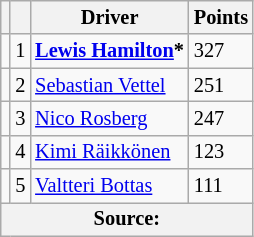<table class="wikitable" style="font-size: 85%;">
<tr>
<th></th>
<th></th>
<th>Driver</th>
<th>Points</th>
</tr>
<tr>
<td align="left"></td>
<td align="center">1</td>
<td> <strong><a href='#'>Lewis Hamilton</a>*</strong></td>
<td align="left">327</td>
</tr>
<tr>
<td align="left"></td>
<td align="center">2</td>
<td> <a href='#'>Sebastian Vettel</a></td>
<td align="left">251</td>
</tr>
<tr>
<td align="left"></td>
<td align="center">3</td>
<td> <a href='#'>Nico Rosberg</a></td>
<td align="left">247</td>
</tr>
<tr>
<td align="left"></td>
<td align="center">4</td>
<td> <a href='#'>Kimi Räikkönen</a></td>
<td align="left">123</td>
</tr>
<tr>
<td align="left"></td>
<td align="center">5</td>
<td> <a href='#'>Valtteri Bottas</a></td>
<td align="left">111</td>
</tr>
<tr>
<th colspan=4>Source:</th>
</tr>
</table>
